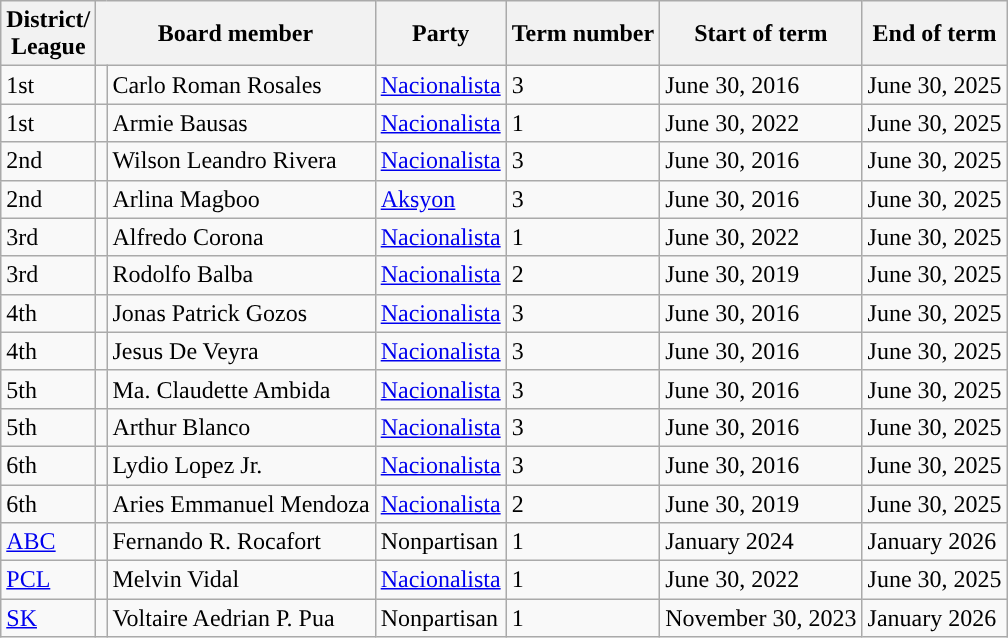<table class="wikitable">
<tr>
<th>District/<br>League</th>
<th colspan="2">Board member</th>
<th>Party</th>
<th>Term number</th>
<th>Start of term</th>
<th>End of term</th>
</tr>
<tr>
<td>1st</td>
<td bgcolor=></td>
<td>Carlo Roman Rosales</td>
<td><a href='#'>Nacionalista</a></td>
<td>3</td>
<td>June 30, 2016</td>
<td>June 30, 2025</td>
</tr>
<tr>
<td>1st</td>
<td bgcolor=></td>
<td>Armie Bausas</td>
<td><a href='#'>Nacionalista</a></td>
<td>1</td>
<td>June 30, 2022</td>
<td>June 30, 2025</td>
</tr>
<tr>
<td>2nd</td>
<td bgcolor=></td>
<td>Wilson Leandro Rivera</td>
<td><a href='#'>Nacionalista</a></td>
<td>3</td>
<td>June 30, 2016</td>
<td>June 30, 2025</td>
</tr>
<tr>
<td>2nd</td>
<td bgcolor=></td>
<td>Arlina Magboo</td>
<td><a href='#'>Aksyon</a></td>
<td>3</td>
<td>June 30, 2016</td>
<td>June 30, 2025</td>
</tr>
<tr>
<td>3rd</td>
<td bgcolor=></td>
<td>Alfredo Corona</td>
<td><a href='#'>Nacionalista</a></td>
<td>1</td>
<td>June 30, 2022</td>
<td>June 30, 2025</td>
</tr>
<tr>
<td>3rd</td>
<td bgcolor=></td>
<td>Rodolfo Balba</td>
<td><a href='#'>Nacionalista</a></td>
<td>2</td>
<td>June 30, 2019</td>
<td>June 30, 2025</td>
</tr>
<tr>
<td>4th</td>
<td bgcolor=></td>
<td>Jonas Patrick Gozos</td>
<td><a href='#'>Nacionalista</a></td>
<td>3</td>
<td>June 30, 2016</td>
<td>June 30, 2025</td>
</tr>
<tr>
<td>4th</td>
<td bgcolor=></td>
<td>Jesus De Veyra</td>
<td><a href='#'>Nacionalista</a></td>
<td>3</td>
<td>June 30, 2016</td>
<td>June 30, 2025</td>
</tr>
<tr>
<td>5th</td>
<td bgcolor=></td>
<td>Ma. Claudette Ambida</td>
<td><a href='#'>Nacionalista</a></td>
<td>3</td>
<td>June 30, 2016</td>
<td>June 30, 2025</td>
</tr>
<tr>
<td>5th</td>
<td bgcolor=></td>
<td>Arthur Blanco</td>
<td><a href='#'>Nacionalista</a></td>
<td>3</td>
<td>June 30, 2016</td>
<td>June 30, 2025</td>
</tr>
<tr>
<td>6th</td>
<td bgcolor=></td>
<td>Lydio Lopez Jr.</td>
<td><a href='#'>Nacionalista</a></td>
<td>3</td>
<td>June 30, 2016</td>
<td>June 30, 2025</td>
</tr>
<tr>
<td>6th</td>
<td bgcolor=></td>
<td>Aries Emmanuel Mendoza</td>
<td><a href='#'>Nacionalista</a></td>
<td>2</td>
<td>June 30, 2019</td>
<td>June 30, 2025</td>
</tr>
<tr>
<td><a href='#'>ABC</a></td>
<td></td>
<td>Fernando R. Rocafort</td>
<td>Nonpartisan</td>
<td>1</td>
<td>January 2024</td>
<td>January 2026</td>
</tr>
<tr>
<td><a href='#'>PCL</a></td>
<td></td>
<td>Melvin Vidal</td>
<td><a href='#'>Nacionalista</a></td>
<td>1</td>
<td>June 30, 2022</td>
<td>June 30, 2025</td>
</tr>
<tr>
<td><a href='#'>SK</a></td>
<td></td>
<td>Voltaire Aedrian P. Pua</td>
<td>Nonpartisan</td>
<td>1</td>
<td>November 30, 2023</td>
<td>January 2026</td>
</tr>
</table>
